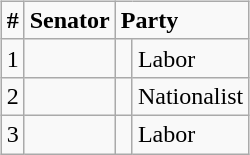<table style="width:100%;">
<tr style=vertical-align:top>
<td><br>






</td>
<td align=right><br><table class="wikitable">
<tr>
<td><strong>#</strong></td>
<td><strong>Senator</strong></td>
<td colspan="2"><strong>Party</strong></td>
</tr>
<tr>
<td>1</td>
<td></td>
<td> </td>
<td>Labor</td>
</tr>
<tr>
<td>2</td>
<td></td>
<td> </td>
<td>Nationalist</td>
</tr>
<tr>
<td>3</td>
<td></td>
<td> </td>
<td>Labor</td>
</tr>
</table>
</td>
</tr>
</table>
